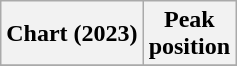<table class="wikitable sortable plainrowheaders" style="text-align:center">
<tr>
<th scope="col">Chart (2023)</th>
<th scope="col">Peak<br>position</th>
</tr>
<tr>
</tr>
</table>
